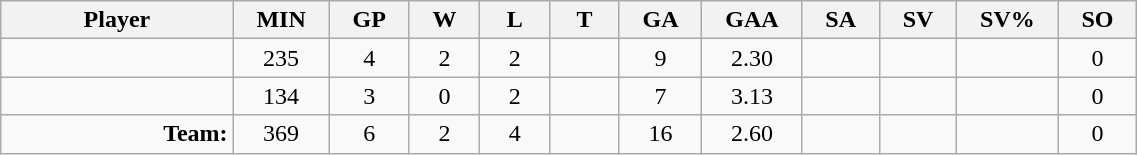<table class="wikitable sortable" width="60%">
<tr>
<th bgcolor="#DDDDFF" width="10%">Player</th>
<th width="3%" bgcolor="#DDDDFF">MIN</th>
<th width="3%" bgcolor="#DDDDFF">GP</th>
<th width="3%" bgcolor="#DDDDFF">W</th>
<th width="3%" bgcolor="#DDDDFF">L</th>
<th width="3%" bgcolor="#DDDDFF">T</th>
<th width="3%" bgcolor="#DDDDFF">GA</th>
<th width="3%" bgcolor="#DDDDFF">GAA</th>
<th width="3%" bgcolor="#DDDDFF">SA</th>
<th width="3%" bgcolor="#DDDDFF">SV</th>
<th width="3%" bgcolor="#DDDDFF">SV%</th>
<th width="3%" bgcolor="#DDDDFF">SO</th>
</tr>
<tr align="center">
<td align="right"></td>
<td>235</td>
<td>4</td>
<td>2</td>
<td>2</td>
<td></td>
<td>9</td>
<td>2.30</td>
<td></td>
<td></td>
<td></td>
<td>0</td>
</tr>
<tr align="center">
<td align="right"></td>
<td>134</td>
<td>3</td>
<td>0</td>
<td>2</td>
<td></td>
<td>7</td>
<td>3.13</td>
<td></td>
<td></td>
<td></td>
<td>0</td>
</tr>
<tr align="center">
<td align="right"><strong>Team:</strong></td>
<td>369</td>
<td>6</td>
<td>2</td>
<td>4</td>
<td></td>
<td>16</td>
<td>2.60</td>
<td></td>
<td></td>
<td></td>
<td>0</td>
</tr>
</table>
